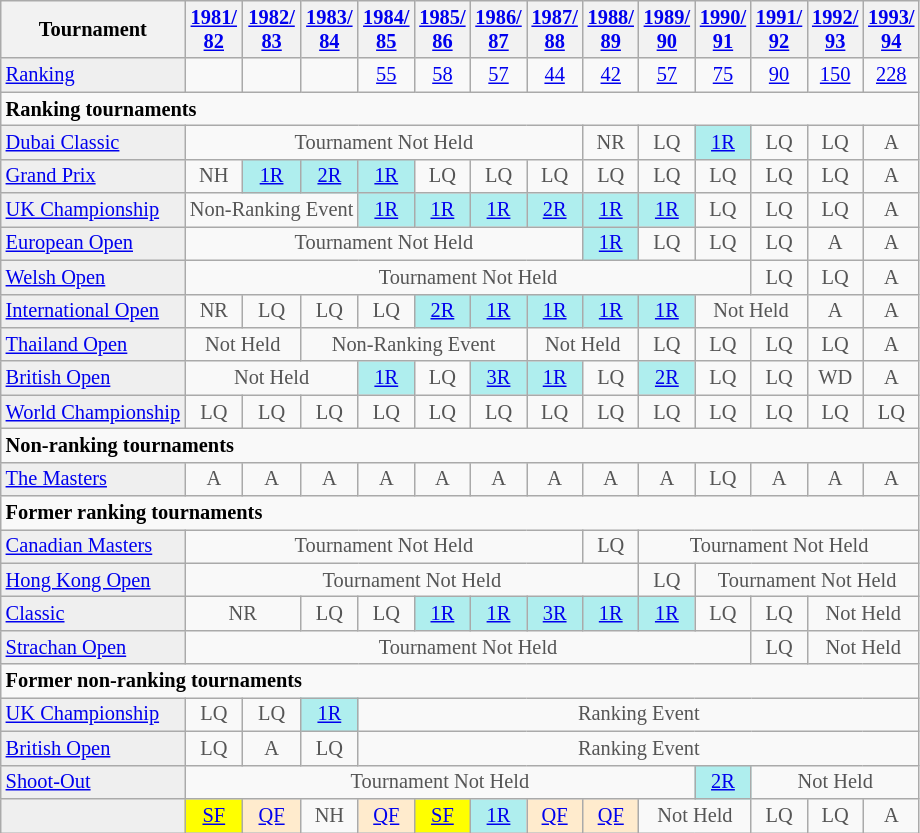<table class="wikitable" style="font-size:85%">
<tr>
<th>Tournament</th>
<th><a href='#'>1981/<br>82</a></th>
<th><a href='#'>1982/<br>83</a></th>
<th><a href='#'>1983/<br>84</a></th>
<th><a href='#'>1984/<br>85</a></th>
<th><a href='#'>1985/<br>86</a></th>
<th><a href='#'>1986/<br>87</a></th>
<th><a href='#'>1987/<br>88</a></th>
<th><a href='#'>1988/<br>89</a></th>
<th><a href='#'>1989/<br>90</a></th>
<th><a href='#'>1990/<br>91</a></th>
<th><a href='#'>1991/<br>92</a></th>
<th><a href='#'>1992/<br>93</a></th>
<th><a href='#'>1993/<br>94</a></th>
</tr>
<tr>
<td style="background:#EFEFEF;"><a href='#'>Ranking</a></td>
<td align="center"></td>
<td style="text-align:center;"></td>
<td style="text-align:center;"></td>
<td align="center"><a href='#'>55</a></td>
<td align="center"><a href='#'>58</a></td>
<td align="center"><a href='#'>57</a></td>
<td align="center"><a href='#'>44</a></td>
<td align="center"><a href='#'>42</a></td>
<td align="center"><a href='#'>57</a></td>
<td align="center"><a href='#'>75</a></td>
<td align="center"><a href='#'>90</a></td>
<td align="center"><a href='#'>150</a></td>
<td align="center"><a href='#'>228</a></td>
</tr>
<tr>
<td colspan="50"><strong>Ranking tournaments</strong></td>
</tr>
<tr>
<td style="background:#EFEFEF;"><a href='#'>Dubai Classic</a></td>
<td align="center" colspan="7" style="color:#555555;">Tournament Not Held</td>
<td style="text-align:center; color:#555555;">NR</td>
<td style="text-align:center; color:#555555;">LQ</td>
<td style="text-align:center; background:#afeeee;"><a href='#'>1R</a></td>
<td style="text-align:center; color:#555555;">LQ</td>
<td style="text-align:center; color:#555555;">LQ</td>
<td style="text-align:center; color:#555555;">A</td>
</tr>
<tr>
<td style="background:#EFEFEF;"><a href='#'>Grand Prix</a></td>
<td align="center" style="color:#555555;">NH</td>
<td align="center" style="background:#afeeee;"><a href='#'>1R</a></td>
<td align="center" style="background:#afeeee;"><a href='#'>2R</a></td>
<td align="center" style="background:#afeeee;"><a href='#'>1R</a></td>
<td align="center" style="color:#555555;">LQ</td>
<td align="center" style="color:#555555;">LQ</td>
<td align="center" style="color:#555555;">LQ</td>
<td align="center" style="color:#555555;">LQ</td>
<td align="center" style="color:#555555;">LQ</td>
<td align="center" style="color:#555555;">LQ</td>
<td align="center" style="color:#555555;">LQ</td>
<td align="center" style="color:#555555;">LQ</td>
<td align="center" style="color:#555555;">A</td>
</tr>
<tr>
<td style="background:#EFEFEF;"><a href='#'>UK Championship</a></td>
<td align="center" colspan="3" style="color:#555555;">Non-Ranking Event</td>
<td style="text-align:center; background:#afeeee;"><a href='#'>1R</a></td>
<td style="text-align:center; background:#afeeee;"><a href='#'>1R</a></td>
<td style="text-align:center; background:#afeeee;"><a href='#'>1R</a></td>
<td style="text-align:center; background:#afeeee;"><a href='#'>2R</a></td>
<td style="text-align:center; background:#afeeee;"><a href='#'>1R</a></td>
<td style="text-align:center; background:#afeeee;"><a href='#'>1R</a></td>
<td style="text-align:center; color:#555555;">LQ</td>
<td style="text-align:center; color:#555555;">LQ</td>
<td style="text-align:center; color:#555555;">LQ</td>
<td style="text-align:center; color:#555555;">A</td>
</tr>
<tr>
<td style="background:#EFEFEF;"><a href='#'>European Open</a></td>
<td align="center" colspan="7" style="color:#555555;">Tournament Not Held</td>
<td align="center" style="background:#afeeee;"><a href='#'>1R</a></td>
<td align="center" style="color:#555555;">LQ</td>
<td align="center" style="color:#555555;">LQ</td>
<td align="center" style="color:#555555;">LQ</td>
<td align="center" style="color:#555555;">A</td>
<td align="center" style="color:#555555;">A</td>
</tr>
<tr>
<td style="background:#EFEFEF;"><a href='#'>Welsh Open</a></td>
<td align="center" colspan="10" style="color:#555555;">Tournament Not Held</td>
<td align="center" style="color:#555555;">LQ</td>
<td align="center" style="color:#555555;">LQ</td>
<td align="center" style="color:#555555;">A</td>
</tr>
<tr>
<td style="background:#EFEFEF;"><a href='#'>International Open</a></td>
<td align="center" style="color:#555555;">NR</td>
<td align="center" style="color:#555555;">LQ</td>
<td align="center" style="color:#555555;">LQ</td>
<td align="center" style="color:#555555;">LQ</td>
<td align="center" style="background:#afeeee;"><a href='#'>2R</a></td>
<td align="center" style="background:#afeeee;"><a href='#'>1R</a></td>
<td align="center" style="background:#afeeee;"><a href='#'>1R</a></td>
<td align="center" style="background:#afeeee;"><a href='#'>1R</a></td>
<td align="center" style="background:#afeeee;"><a href='#'>1R</a></td>
<td align="center" colspan="2" style="color:#555555;">Not Held</td>
<td align="center" style="color:#555555;">A</td>
<td align="center" style="color:#555555;">A</td>
</tr>
<tr>
<td style="background:#EFEFEF;"><a href='#'>Thailand Open</a></td>
<td align="center" colspan="2" style="color:#555555;">Not Held</td>
<td align="center" colspan="4" style="color:#555555;">Non-Ranking Event</td>
<td align="center" colspan="2" style="color:#555555;">Not Held</td>
<td align="center" style="color:#555555;">LQ</td>
<td align="center" style="color:#555555;">LQ</td>
<td align="center" style="color:#555555;">LQ</td>
<td align="center" style="color:#555555;">LQ</td>
<td align="center" style="color:#555555;">A</td>
</tr>
<tr>
<td style="background:#EFEFEF;"><a href='#'>British Open</a></td>
<td align="center" colspan="3" style="color:#555555;">Not Held</td>
<td align="center" style="background:#afeeee;"><a href='#'>1R</a></td>
<td align="center" style="color:#555555;">LQ</td>
<td align="center" style="background:#afeeee;"><a href='#'>3R</a></td>
<td align="center" style="background:#afeeee;"><a href='#'>1R</a></td>
<td align="center" style="color:#555555;">LQ</td>
<td align="center" style="background:#afeeee;"><a href='#'>2R</a></td>
<td align="center" style="color:#555555;">LQ</td>
<td align="center" style="color:#555555;">LQ</td>
<td align="center" style="color:#555555;">WD</td>
<td align="center" style="color:#555555;">A</td>
</tr>
<tr>
<td style="background:#EFEFEF;"><a href='#'>World Championship</a></td>
<td style="text-align:center; color:#555555;">LQ</td>
<td style="text-align:center; color:#555555;">LQ</td>
<td style="text-align:center; color:#555555;">LQ</td>
<td style="text-align:center; color:#555555;">LQ</td>
<td style="text-align:center; color:#555555;">LQ</td>
<td style="text-align:center; color:#555555;">LQ</td>
<td style="text-align:center; color:#555555;">LQ</td>
<td style="text-align:center; color:#555555;">LQ</td>
<td style="text-align:center; color:#555555;">LQ</td>
<td style="text-align:center; color:#555555;">LQ</td>
<td style="text-align:center; color:#555555;">LQ</td>
<td style="text-align:center; color:#555555;">LQ</td>
<td style="text-align:center; color:#555555;">LQ</td>
</tr>
<tr>
<td colspan="50"><strong>Non-ranking tournaments</strong></td>
</tr>
<tr>
<td style="background:#EFEFEF;"><a href='#'>The Masters</a></td>
<td style="text-align:center; color:#555555;">A</td>
<td style="text-align:center; color:#555555;">A</td>
<td style="text-align:center; color:#555555;">A</td>
<td style="text-align:center; color:#555555;">A</td>
<td style="text-align:center; color:#555555;">A</td>
<td style="text-align:center; color:#555555;">A</td>
<td style="text-align:center; color:#555555;">A</td>
<td style="text-align:center; color:#555555;">A</td>
<td style="text-align:center; color:#555555;">A</td>
<td style="text-align:center; color:#555555;">LQ</td>
<td style="text-align:center; color:#555555;">A</td>
<td style="text-align:center; color:#555555;">A</td>
<td style="text-align:center; color:#555555;">A</td>
</tr>
<tr>
<td colspan="50"><strong>Former ranking tournaments</strong></td>
</tr>
<tr>
<td style="background:#EFEFEF;"><a href='#'>Canadian Masters</a></td>
<td align="center" colspan="7" style="color:#555555;">Tournament Not Held</td>
<td align="center" style="color:#555555;">LQ</td>
<td align="center" colspan="5" style="color:#555555;">Tournament Not Held</td>
</tr>
<tr>
<td style="background:#EFEFEF;"><a href='#'>Hong Kong Open</a></td>
<td align="center" colspan="8" style="color:#555555;">Tournament Not Held</td>
<td align="center" style="color:#555555;">LQ</td>
<td align="center" colspan="4" style="color:#555555;">Tournament Not Held</td>
</tr>
<tr>
<td style="background:#EFEFEF;"><a href='#'>Classic</a></td>
<td align="center" colspan="2" style="color:#555555;">NR</td>
<td align="center" style="color:#555555;">LQ</td>
<td align="center" style="color:#555555;">LQ</td>
<td align="center" style="background:#afeeee;"><a href='#'>1R</a></td>
<td align="center" style="background:#afeeee;"><a href='#'>1R</a></td>
<td align="center" style="background:#afeeee;"><a href='#'>3R</a></td>
<td align="center" style="background:#afeeee;"><a href='#'>1R</a></td>
<td align="center" style="background:#afeeee;"><a href='#'>1R</a></td>
<td align="center" style="color:#555555;">LQ</td>
<td align="center" style="color:#555555;">LQ</td>
<td align="center" colspan="2" style="color:#555555;">Not Held</td>
</tr>
<tr>
<td style="background:#EFEFEF;"><a href='#'>Strachan Open</a></td>
<td align="center" colspan="10" style="color:#555555;">Tournament Not Held</td>
<td align="center" style="color:#555555;">LQ</td>
<td align="center" colspan="2" style="color:#555555;">Not Held</td>
</tr>
<tr>
<td colspan="50"><strong>Former non-ranking tournaments</strong></td>
</tr>
<tr>
<td style="background:#EFEFEF;"><a href='#'>UK Championship</a></td>
<td align="center" style="color:#555555;">LQ</td>
<td align="center" style="color:#555555;">LQ</td>
<td align="center" style="background:#afeeee;"><a href='#'>1R</a></td>
<td style="text-align:center; color:#555555;" colspan="10">Ranking Event</td>
</tr>
<tr>
<td style="background:#EFEFEF;"><a href='#'>British Open</a></td>
<td align="center" style="color:#555555;">LQ</td>
<td align="center" style="color:#555555;">A</td>
<td align="center" style="color:#555555;">LQ</td>
<td style="text-align:center; color:#555555;" colspan="10">Ranking Event</td>
</tr>
<tr>
<td style="background:#EFEFEF;"><a href='#'>Shoot-Out</a></td>
<td align="center" colspan="9" style="color:#555555;">Tournament Not Held</td>
<td align="center" style="background:#afeeee;"><a href='#'>2R</a></td>
<td align="center" colspan="3" style="color:#555555;">Not Held</td>
</tr>
<tr>
<td style="background:#EFEFEF;"></td>
<td style="text-align:center; background:yellow;"><a href='#'>SF</a></td>
<td style="text-align:center; background:#ffebcd;"><a href='#'>QF</a></td>
<td align="center" style="color:#555555;">NH</td>
<td style="text-align:center; background:#ffebcd;"><a href='#'>QF</a></td>
<td style="text-align:center; background:yellow;"><a href='#'>SF</a></td>
<td style="text-align:center; background:#afeeee;"><a href='#'>1R</a></td>
<td style="text-align:center; background:#ffebcd;"><a href='#'>QF</a></td>
<td style="text-align:center; background:#ffebcd;"><a href='#'>QF</a></td>
<td style="text-align:center; color:#555555;" colspan="2">Not Held</td>
<td align="center" style="color:#555555;">LQ</td>
<td align="center" style="color:#555555;">LQ</td>
<td align="center" style="color:#555555;">A</td>
</tr>
</table>
